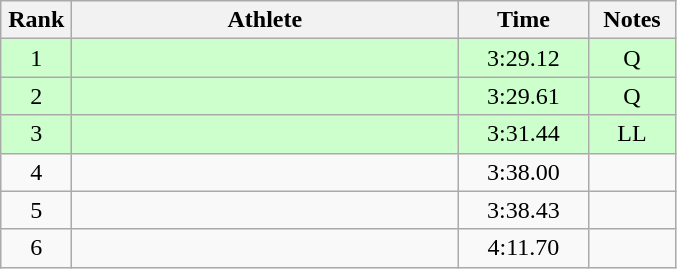<table class=wikitable style="text-align:center">
<tr>
<th width=40>Rank</th>
<th width=250>Athlete</th>
<th width=80>Time</th>
<th width=50>Notes</th>
</tr>
<tr bgcolor="ccffcc">
<td>1</td>
<td align=left></td>
<td>3:29.12</td>
<td>Q</td>
</tr>
<tr bgcolor="ccffcc">
<td>2</td>
<td align=left></td>
<td>3:29.61</td>
<td>Q</td>
</tr>
<tr bgcolor="ccffcc">
<td>3</td>
<td align=left></td>
<td>3:31.44</td>
<td>LL</td>
</tr>
<tr>
<td>4</td>
<td align=left></td>
<td>3:38.00</td>
<td></td>
</tr>
<tr>
<td>5</td>
<td align=left></td>
<td>3:38.43</td>
<td></td>
</tr>
<tr>
<td>6</td>
<td align=left></td>
<td>4:11.70</td>
<td></td>
</tr>
</table>
